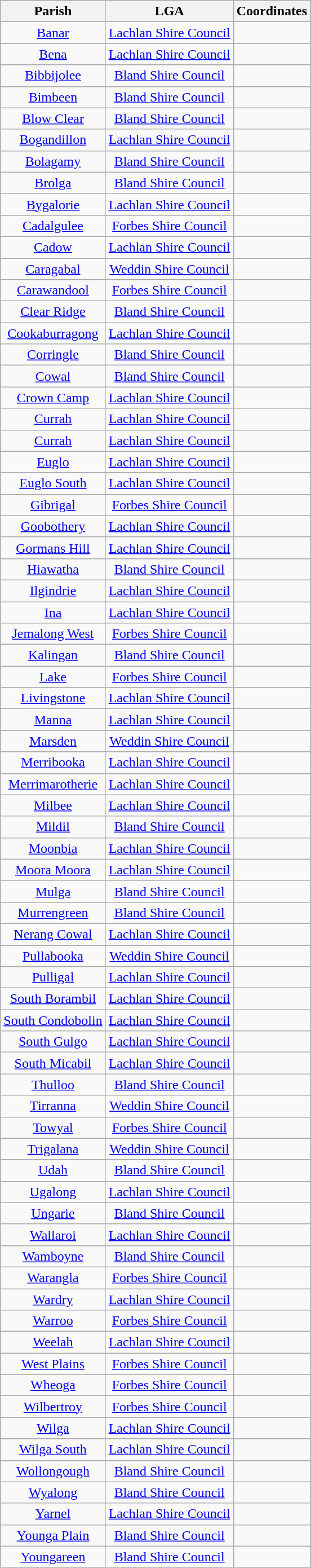<table class="wikitable" style="text-align:center">
<tr>
<th>Parish</th>
<th>LGA</th>
<th>Coordinates</th>
</tr>
<tr>
<td><a href='#'>Banar</a></td>
<td><a href='#'>Lachlan Shire Council</a></td>
<td></td>
</tr>
<tr>
<td><a href='#'>Bena</a></td>
<td><a href='#'>Lachlan Shire Council</a></td>
<td></td>
</tr>
<tr>
<td><a href='#'>Bibbijolee</a></td>
<td><a href='#'>Bland Shire Council</a></td>
<td></td>
</tr>
<tr>
<td><a href='#'>Bimbeen</a></td>
<td><a href='#'>Bland Shire Council</a></td>
<td></td>
</tr>
<tr>
<td><a href='#'>Blow Clear</a></td>
<td><a href='#'>Bland Shire Council</a></td>
<td></td>
</tr>
<tr>
<td><a href='#'>Bogandillon</a></td>
<td><a href='#'>Lachlan Shire Council</a></td>
<td></td>
</tr>
<tr>
<td><a href='#'>Bolagamy</a></td>
<td><a href='#'>Bland Shire Council</a></td>
<td></td>
</tr>
<tr>
<td><a href='#'>Brolga</a></td>
<td><a href='#'>Bland Shire Council</a></td>
<td></td>
</tr>
<tr>
<td><a href='#'>Bygalorie</a></td>
<td><a href='#'>Lachlan Shire Council</a></td>
<td></td>
</tr>
<tr>
<td><a href='#'>Cadalgulee</a></td>
<td><a href='#'>Forbes Shire Council</a></td>
<td></td>
</tr>
<tr>
<td><a href='#'>Cadow</a></td>
<td><a href='#'>Lachlan Shire Council</a></td>
<td></td>
</tr>
<tr>
<td><a href='#'>Caragabal</a></td>
<td><a href='#'>Weddin Shire Council</a></td>
<td></td>
</tr>
<tr>
<td><a href='#'>Carawandool</a></td>
<td><a href='#'>Forbes Shire Council</a></td>
<td></td>
</tr>
<tr>
<td><a href='#'>Clear Ridge</a></td>
<td><a href='#'>Bland Shire Council</a></td>
<td></td>
</tr>
<tr>
<td><a href='#'>Cookaburragong</a></td>
<td><a href='#'>Lachlan Shire Council</a></td>
<td></td>
</tr>
<tr>
<td><a href='#'>Corringle</a></td>
<td><a href='#'>Bland Shire Council</a></td>
<td></td>
</tr>
<tr>
<td><a href='#'>Cowal</a></td>
<td><a href='#'>Bland Shire Council</a></td>
<td></td>
</tr>
<tr>
<td><a href='#'>Crown Camp</a></td>
<td><a href='#'>Lachlan Shire Council</a></td>
<td></td>
</tr>
<tr>
<td><a href='#'>Currah</a></td>
<td><a href='#'>Lachlan Shire Council</a></td>
<td></td>
</tr>
<tr>
<td><a href='#'>Currah</a></td>
<td><a href='#'>Lachlan Shire Council</a></td>
<td></td>
</tr>
<tr>
<td><a href='#'>Euglo</a></td>
<td><a href='#'>Lachlan Shire Council</a></td>
<td></td>
</tr>
<tr>
<td><a href='#'>Euglo South</a></td>
<td><a href='#'>Lachlan Shire Council</a></td>
<td></td>
</tr>
<tr>
<td><a href='#'>Gibrigal</a></td>
<td><a href='#'>Forbes Shire Council</a></td>
<td></td>
</tr>
<tr>
<td><a href='#'>Goobothery</a></td>
<td><a href='#'>Lachlan Shire Council</a></td>
<td></td>
</tr>
<tr>
<td><a href='#'>Gormans Hill</a></td>
<td><a href='#'>Lachlan Shire Council</a></td>
<td></td>
</tr>
<tr>
<td><a href='#'>Hiawatha</a></td>
<td><a href='#'>Bland Shire Council</a></td>
<td></td>
</tr>
<tr>
<td><a href='#'>Ilgindrie</a></td>
<td><a href='#'>Lachlan Shire Council</a></td>
<td></td>
</tr>
<tr>
<td><a href='#'>Ina</a></td>
<td><a href='#'>Lachlan Shire Council</a></td>
<td></td>
</tr>
<tr>
<td><a href='#'>Jemalong West</a></td>
<td><a href='#'>Forbes Shire Council</a></td>
<td></td>
</tr>
<tr>
<td><a href='#'>Kalingan</a></td>
<td><a href='#'>Bland Shire Council</a></td>
<td></td>
</tr>
<tr>
<td><a href='#'>Lake</a></td>
<td><a href='#'>Forbes Shire Council</a></td>
<td></td>
</tr>
<tr>
<td><a href='#'>Livingstone</a></td>
<td><a href='#'>Lachlan Shire Council</a></td>
<td></td>
</tr>
<tr>
<td><a href='#'>Manna</a></td>
<td><a href='#'>Lachlan Shire Council</a></td>
<td></td>
</tr>
<tr>
<td><a href='#'>Marsden</a></td>
<td><a href='#'>Weddin Shire Council</a></td>
<td></td>
</tr>
<tr>
<td><a href='#'>Merribooka</a></td>
<td><a href='#'>Lachlan Shire Council</a></td>
<td></td>
</tr>
<tr>
<td><a href='#'>Merrimarotherie</a></td>
<td><a href='#'>Lachlan Shire Council</a></td>
<td></td>
</tr>
<tr>
<td><a href='#'>Milbee</a></td>
<td><a href='#'>Lachlan Shire Council</a></td>
<td></td>
</tr>
<tr>
<td><a href='#'>Mildil</a></td>
<td><a href='#'>Bland Shire Council</a></td>
<td></td>
</tr>
<tr>
<td><a href='#'>Moonbia</a></td>
<td><a href='#'>Lachlan Shire Council</a></td>
<td></td>
</tr>
<tr>
<td><a href='#'>Moora Moora</a></td>
<td><a href='#'>Lachlan Shire Council</a></td>
<td></td>
</tr>
<tr>
<td><a href='#'>Mulga</a></td>
<td><a href='#'>Bland Shire Council</a></td>
<td></td>
</tr>
<tr>
<td><a href='#'>Murrengreen</a></td>
<td><a href='#'>Bland Shire Council</a></td>
<td></td>
</tr>
<tr>
<td><a href='#'>Nerang Cowal</a></td>
<td><a href='#'>Lachlan Shire Council</a></td>
<td></td>
</tr>
<tr>
<td><a href='#'>Pullabooka</a></td>
<td><a href='#'>Weddin Shire Council</a></td>
<td></td>
</tr>
<tr>
<td><a href='#'>Pulligal</a></td>
<td><a href='#'>Lachlan Shire Council</a></td>
<td></td>
</tr>
<tr>
<td><a href='#'>South Borambil</a></td>
<td><a href='#'>Lachlan Shire Council</a></td>
<td></td>
</tr>
<tr>
<td><a href='#'>South Condobolin</a></td>
<td><a href='#'>Lachlan Shire Council</a></td>
<td></td>
</tr>
<tr>
<td><a href='#'>South Gulgo</a></td>
<td><a href='#'>Lachlan Shire Council</a></td>
<td></td>
</tr>
<tr>
<td><a href='#'>South Micabil</a></td>
<td><a href='#'>Lachlan Shire Council</a></td>
<td></td>
</tr>
<tr>
<td><a href='#'>Thulloo</a></td>
<td><a href='#'>Bland Shire Council</a></td>
<td></td>
</tr>
<tr>
<td><a href='#'>Tirranna</a></td>
<td><a href='#'>Weddin Shire Council</a></td>
<td></td>
</tr>
<tr>
<td><a href='#'>Towyal</a></td>
<td><a href='#'>Forbes Shire Council</a></td>
<td></td>
</tr>
<tr>
<td><a href='#'>Trigalana</a></td>
<td><a href='#'>Weddin Shire Council</a></td>
<td></td>
</tr>
<tr>
<td><a href='#'>Udah</a></td>
<td><a href='#'>Bland Shire Council</a></td>
<td></td>
</tr>
<tr>
<td><a href='#'>Ugalong</a></td>
<td><a href='#'>Lachlan Shire Council</a></td>
<td></td>
</tr>
<tr>
<td><a href='#'>Ungarie</a></td>
<td><a href='#'>Bland Shire Council</a></td>
<td></td>
</tr>
<tr>
<td><a href='#'>Wallaroi</a></td>
<td><a href='#'>Lachlan Shire Council</a></td>
<td></td>
</tr>
<tr>
<td><a href='#'>Wamboyne</a></td>
<td><a href='#'>Bland Shire Council</a></td>
<td></td>
</tr>
<tr>
<td><a href='#'>Warangla</a></td>
<td><a href='#'>Forbes Shire Council</a></td>
<td></td>
</tr>
<tr>
<td><a href='#'>Wardry</a></td>
<td><a href='#'>Lachlan Shire Council</a></td>
<td></td>
</tr>
<tr>
<td><a href='#'>Warroo</a></td>
<td><a href='#'>Forbes Shire Council</a></td>
<td></td>
</tr>
<tr>
<td><a href='#'>Weelah</a></td>
<td><a href='#'>Lachlan Shire Council</a></td>
<td></td>
</tr>
<tr>
<td><a href='#'>West Plains</a></td>
<td><a href='#'>Forbes Shire Council</a></td>
<td></td>
</tr>
<tr>
<td><a href='#'>Wheoga</a></td>
<td><a href='#'>Forbes Shire Council</a></td>
<td></td>
</tr>
<tr>
<td><a href='#'>Wilbertroy</a></td>
<td><a href='#'>Forbes Shire Council</a></td>
<td></td>
</tr>
<tr>
<td><a href='#'>Wilga</a></td>
<td><a href='#'>Lachlan Shire Council</a></td>
<td></td>
</tr>
<tr>
<td><a href='#'>Wilga South</a></td>
<td><a href='#'>Lachlan Shire Council</a></td>
<td></td>
</tr>
<tr>
<td><a href='#'>Wollongough</a></td>
<td><a href='#'>Bland Shire Council</a></td>
<td></td>
</tr>
<tr>
<td><a href='#'>Wyalong</a></td>
<td><a href='#'>Bland Shire Council</a></td>
<td></td>
</tr>
<tr>
<td><a href='#'>Yarnel</a></td>
<td><a href='#'>Lachlan Shire Council</a></td>
<td></td>
</tr>
<tr>
<td><a href='#'>Younga Plain</a></td>
<td><a href='#'>Bland Shire Council</a></td>
<td></td>
</tr>
<tr>
<td><a href='#'>Youngareen</a></td>
<td><a href='#'>Bland Shire Council</a></td>
<td></td>
</tr>
</table>
